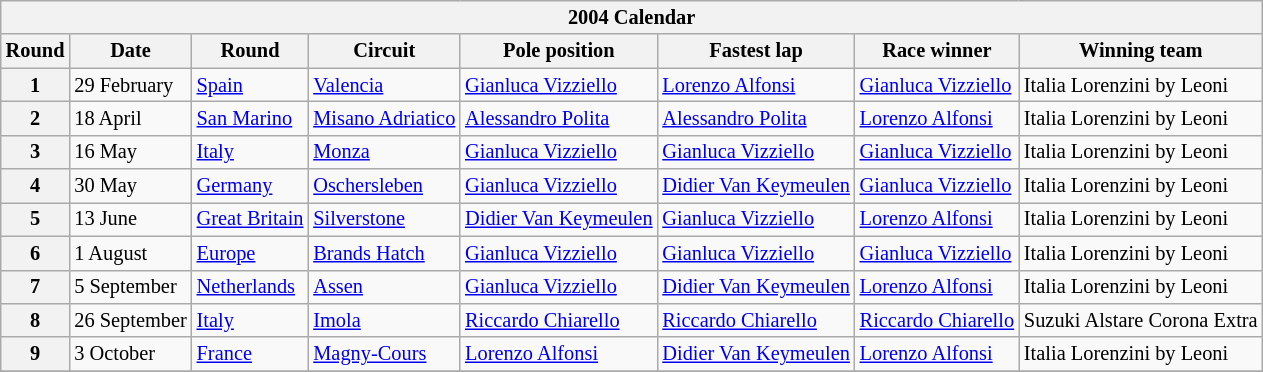<table class="wikitable" style="font-size: 85%; text-align: left">
<tr>
<th colspan=8>2004 Calendar</th>
</tr>
<tr>
<th>Round</th>
<th>Date</th>
<th>Round</th>
<th>Circuit</th>
<th>Pole position</th>
<th>Fastest lap</th>
<th>Race winner</th>
<th>Winning team</th>
</tr>
<tr>
<th>1</th>
<td>29 February</td>
<td> <a href='#'>Spain</a></td>
<td><a href='#'>Valencia</a></td>
<td> <a href='#'>Gianluca Vizziello</a></td>
<td> <a href='#'>Lorenzo Alfonsi</a></td>
<td> <a href='#'>Gianluca Vizziello</a></td>
<td>Italia Lorenzini by Leoni</td>
</tr>
<tr>
<th>2</th>
<td>18 April</td>
<td> <a href='#'>San Marino</a></td>
<td><a href='#'>Misano Adriatico</a></td>
<td> <a href='#'>Alessandro Polita</a></td>
<td> <a href='#'>Alessandro Polita</a></td>
<td> <a href='#'>Lorenzo Alfonsi</a></td>
<td>Italia Lorenzini by Leoni</td>
</tr>
<tr>
<th>3</th>
<td>16 May</td>
<td> <a href='#'>Italy</a></td>
<td><a href='#'>Monza</a></td>
<td> <a href='#'>Gianluca Vizziello</a></td>
<td> <a href='#'>Gianluca Vizziello</a></td>
<td> <a href='#'>Gianluca Vizziello</a></td>
<td>Italia Lorenzini by Leoni</td>
</tr>
<tr>
<th>4</th>
<td>30 May</td>
<td> <a href='#'>Germany</a></td>
<td><a href='#'>Oschersleben</a></td>
<td> <a href='#'>Gianluca Vizziello</a></td>
<td> <a href='#'>Didier Van Keymeulen</a></td>
<td> <a href='#'>Gianluca Vizziello</a></td>
<td>Italia Lorenzini by Leoni</td>
</tr>
<tr>
<th>5</th>
<td>13 June</td>
<td> <a href='#'>Great Britain</a></td>
<td><a href='#'>Silverstone</a></td>
<td> <a href='#'>Didier Van Keymeulen</a></td>
<td> <a href='#'>Gianluca Vizziello</a></td>
<td> <a href='#'>Lorenzo Alfonsi</a></td>
<td>Italia Lorenzini by Leoni</td>
</tr>
<tr>
<th>6</th>
<td>1 August</td>
<td> <a href='#'>Europe</a></td>
<td><a href='#'>Brands Hatch</a></td>
<td> <a href='#'>Gianluca Vizziello</a></td>
<td> <a href='#'>Gianluca Vizziello</a></td>
<td> <a href='#'>Gianluca Vizziello</a></td>
<td>Italia Lorenzini by Leoni</td>
</tr>
<tr>
<th>7</th>
<td>5 September</td>
<td> <a href='#'>Netherlands</a></td>
<td><a href='#'>Assen</a></td>
<td> <a href='#'>Gianluca Vizziello</a></td>
<td> <a href='#'>Didier Van Keymeulen</a></td>
<td> <a href='#'>Lorenzo Alfonsi</a></td>
<td>Italia Lorenzini by Leoni</td>
</tr>
<tr>
<th>8</th>
<td>26 September</td>
<td> <a href='#'>Italy</a></td>
<td><a href='#'>Imola</a></td>
<td> <a href='#'>Riccardo Chiarello</a></td>
<td> <a href='#'>Riccardo Chiarello</a></td>
<td> <a href='#'>Riccardo Chiarello</a></td>
<td>Suzuki Alstare Corona Extra</td>
</tr>
<tr>
<th>9</th>
<td>3 October</td>
<td> <a href='#'>France</a></td>
<td><a href='#'>Magny-Cours</a></td>
<td> <a href='#'>Lorenzo Alfonsi</a></td>
<td> <a href='#'>Didier Van Keymeulen</a></td>
<td> <a href='#'>Lorenzo Alfonsi</a></td>
<td>Italia Lorenzini by Leoni</td>
</tr>
<tr>
</tr>
</table>
